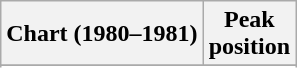<table class="wikitable sortable plainrowheaders" style="text-align:center">
<tr>
<th scope="col">Chart (1980–1981)</th>
<th scope="col">Peak<br>position</th>
</tr>
<tr>
</tr>
<tr>
</tr>
</table>
